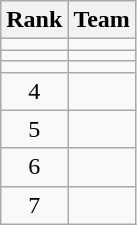<table class="wikitable" style="text-align: center">
<tr>
<th>Rank</th>
<th>Team</th>
</tr>
<tr>
<td></td>
<td align=left></td>
</tr>
<tr>
<td></td>
<td align=left></td>
</tr>
<tr>
<td></td>
<td align=left></td>
</tr>
<tr>
<td>4</td>
<td align=left></td>
</tr>
<tr>
<td>5</td>
<td align=left></td>
</tr>
<tr>
<td>6</td>
<td align=left></td>
</tr>
<tr>
<td>7</td>
<td align=left></td>
</tr>
</table>
